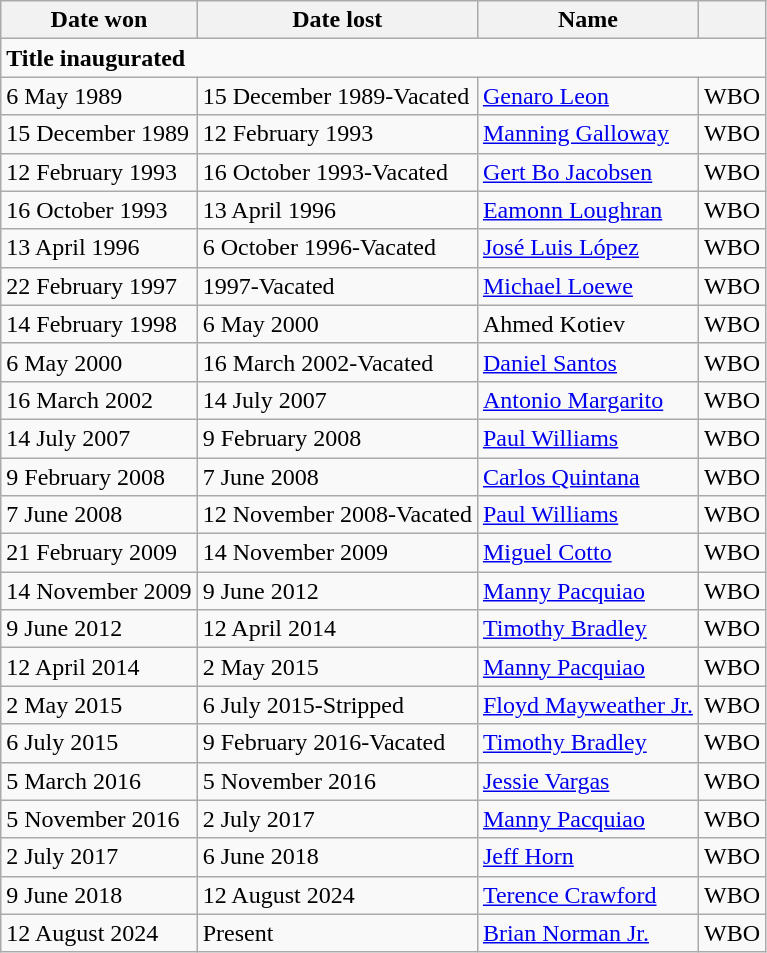<table class="wikitable">
<tr>
<th>Date won</th>
<th>Date lost</th>
<th>Name</th>
<th></th>
</tr>
<tr>
<td colspan=4><strong>Title inaugurated</strong></td>
</tr>
<tr>
<td>6 May 1989</td>
<td>15 December 1989-Vacated</td>
<td> <a href='#'>Genaro Leon</a></td>
<td>WBO</td>
</tr>
<tr>
<td>15 December 1989</td>
<td>12 February 1993</td>
<td> <a href='#'>Manning Galloway</a></td>
<td>WBO</td>
</tr>
<tr>
<td>12 February 1993</td>
<td>16 October 1993-Vacated</td>
<td> <a href='#'>Gert Bo Jacobsen</a></td>
<td>WBO</td>
</tr>
<tr>
<td>16 October 1993</td>
<td>13 April 1996</td>
<td> <a href='#'>Eamonn Loughran</a></td>
<td>WBO</td>
</tr>
<tr>
<td>13 April 1996</td>
<td>6 October 1996-Vacated</td>
<td> <a href='#'>José Luis López</a></td>
<td>WBO</td>
</tr>
<tr>
<td>22 February 1997</td>
<td>1997-Vacated</td>
<td> <a href='#'>Michael Loewe</a></td>
<td>WBO</td>
</tr>
<tr>
<td>14 February 1998</td>
<td>6 May 2000</td>
<td> Ahmed Kotiev</td>
<td>WBO</td>
</tr>
<tr>
<td>6 May 2000</td>
<td>16 March 2002-Vacated</td>
<td> <a href='#'>Daniel Santos</a></td>
<td>WBO</td>
</tr>
<tr>
<td>16 March 2002</td>
<td>14 July 2007</td>
<td> <a href='#'>Antonio Margarito</a></td>
<td>WBO</td>
</tr>
<tr>
<td>14 July 2007</td>
<td>9 February 2008</td>
<td> <a href='#'>Paul Williams</a></td>
<td>WBO</td>
</tr>
<tr>
<td>9 February 2008</td>
<td>7 June 2008</td>
<td> <a href='#'>Carlos Quintana</a></td>
<td>WBO</td>
</tr>
<tr>
<td>7 June 2008</td>
<td>12 November 2008-Vacated</td>
<td> <a href='#'>Paul Williams</a></td>
<td>WBO</td>
</tr>
<tr>
<td>21 February 2009</td>
<td>14 November 2009</td>
<td> <a href='#'>Miguel Cotto</a></td>
<td>WBO</td>
</tr>
<tr>
<td>14 November 2009</td>
<td>9 June 2012</td>
<td> <a href='#'>Manny Pacquiao</a></td>
<td>WBO</td>
</tr>
<tr>
<td>9 June 2012</td>
<td>12 April 2014</td>
<td> <a href='#'>Timothy Bradley</a></td>
<td>WBO</td>
</tr>
<tr>
<td>12 April 2014</td>
<td>2 May 2015</td>
<td> <a href='#'>Manny Pacquiao</a></td>
<td>WBO</td>
</tr>
<tr>
<td>2 May 2015</td>
<td>6 July 2015-Stripped</td>
<td> <a href='#'>Floyd Mayweather Jr.</a></td>
<td>WBO</td>
</tr>
<tr>
<td>6 July 2015</td>
<td>9 February 2016-Vacated</td>
<td> <a href='#'>Timothy Bradley</a></td>
<td>WBO</td>
</tr>
<tr>
<td>5 March 2016</td>
<td>5 November 2016</td>
<td> <a href='#'>Jessie Vargas</a></td>
<td>WBO</td>
</tr>
<tr>
<td>5 November 2016</td>
<td>2 July 2017</td>
<td> <a href='#'>Manny Pacquiao</a></td>
<td>WBO</td>
</tr>
<tr>
<td>2 July 2017</td>
<td>6 June 2018</td>
<td> <a href='#'>Jeff Horn</a></td>
<td>WBO</td>
</tr>
<tr>
<td>9 June 2018</td>
<td>12 August 2024</td>
<td> <a href='#'>Terence Crawford</a></td>
<td>WBO</td>
</tr>
<tr>
<td>12 August 2024</td>
<td>Present</td>
<td> <a href='#'>Brian Norman Jr.</a></td>
<td>WBO</td>
</tr>
</table>
